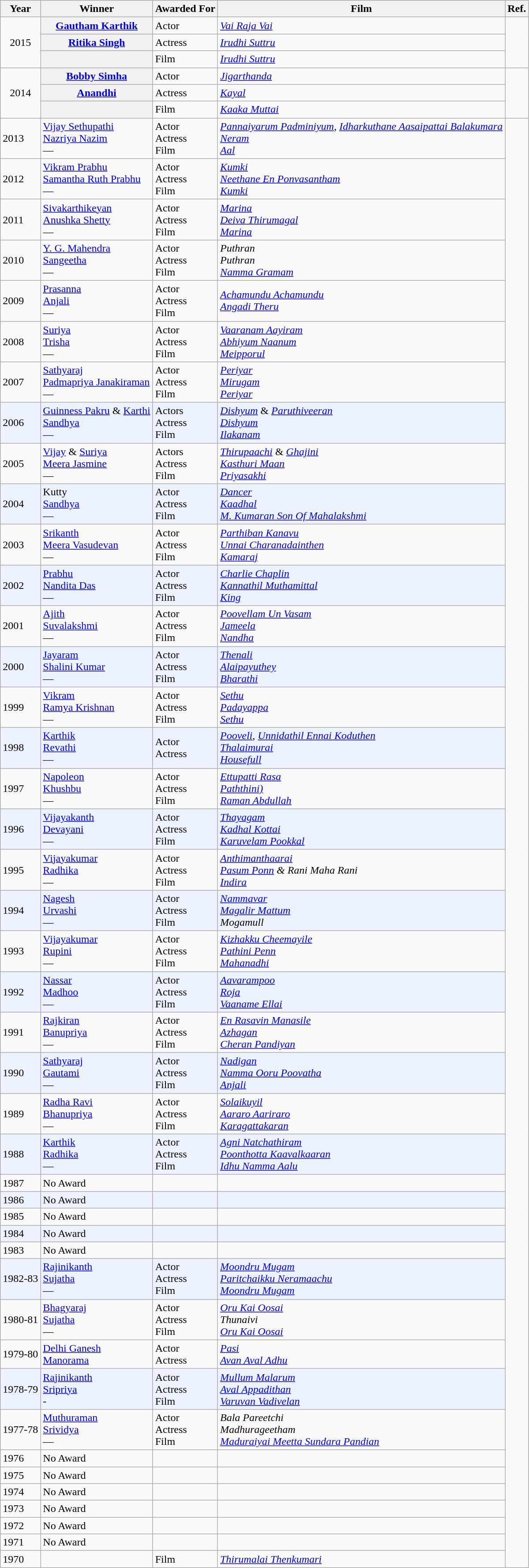<table class="wikitable">
<tr>
<th>Year</th>
<th>Winner</th>
<th>Awarded For</th>
<th>Film</th>
<th>Ref.</th>
</tr>
<tr>
<td align="center" rowspan="3">2015</td>
<th scope="row"><a href='#'>Gautham Karthik</a></th>
<td>Actor</td>
<td><em><a href='#'>Vai Raja Vai</a></em></td>
<td align="center" rowspan="3"></td>
</tr>
<tr>
<th scope="row"><a href='#'>Ritika Singh</a></th>
<td>Actress</td>
<td><em><a href='#'>Irudhi Suttru</a></em></td>
</tr>
<tr>
<th scope="row"></th>
<td>Film</td>
<td><em><a href='#'>Irudhi Suttru</a></em></td>
</tr>
<tr>
<td align="center" rowspan="3">2014</td>
<th scope="row"><a href='#'>Bobby Simha</a></th>
<td>Actor</td>
<td><em><a href='#'>Jigarthanda</a></em></td>
<td align="center" rowspan="3"></td>
</tr>
<tr>
<th scope="row"><a href='#'>Anandhi</a></th>
<td>Actress</td>
<td><em><a href='#'>Kayal</a></em></td>
</tr>
<tr>
<th scope="row"></th>
<td>Film</td>
<td><em><a href='#'>Kaaka Muttai</a></em></td>
</tr>
<tr>
<td>2013</td>
<td><a href='#'>Vijay Sethupathi</a><br><a href='#'>Nazriya Nazim</a><br>—</td>
<td>Actor<br>Actress<br>Film</td>
<td><em><a href='#'>Pannaiyarum Padminiyum</a></em>, <em><a href='#'>Idharkuthane Aasaipattai Balakumara</a></em> <br> <em><a href='#'>Neram</a></em> <br><em><a href='#'>Aal</a></em></td>
</tr>
<tr>
<td>2012</td>
<td><a href='#'>Vikram Prabhu</a><br><a href='#'>Samantha Ruth Prabhu</a><br>—</td>
<td>Actor<br>Actress<br>Film</td>
<td><em><a href='#'>Kumki</a></em> <br> <em><a href='#'>Neethane En Ponvasantham</a></em> <br><em><a href='#'>Kumki</a></em></td>
</tr>
<tr>
<td>2011</td>
<td><a href='#'>Sivakarthikeyan</a><br><a href='#'>Anushka Shetty</a><br>—</td>
<td>Actor<br>Actress<br>Film</td>
<td><em><a href='#'>Marina</a></em> <br> <em><a href='#'>Deiva Thirumagal</a></em> <br><em><a href='#'>Marina</a></em></td>
</tr>
<tr>
<td>2010</td>
<td><a href='#'>Y. G. Mahendra</a><br><a href='#'>Sangeetha</a><br>—</td>
<td>Actor<br>Actress<br>Film</td>
<td><em>Puthran</em> <br> <em>Puthran</em> <br><em><a href='#'>Namma Gramam</a></em></td>
</tr>
<tr>
<td>2009</td>
<td><a href='#'>Prasanna</a><br><a href='#'>Anjali</a><br>—</td>
<td>Actor<br>Actress<br>Film</td>
<td><em><a href='#'>Achamundu Achamundu</a></em><br><em><a href='#'>Angadi Theru</a></em></td>
</tr>
<tr>
<td>2008</td>
<td><a href='#'>Suriya</a><br><a href='#'>Trisha</a><br>—</td>
<td>Actor<br>Actress<br>Film</td>
<td><em><a href='#'>Vaaranam Aayiram</a></em><br><em><a href='#'>Abhiyum Naanum</a></em><br><em><a href='#'>Meipporul</a></em></td>
</tr>
<tr>
<td>2007</td>
<td><a href='#'>Sathyaraj</a><br><a href='#'>Padmapriya Janakiraman</a><br>—</td>
<td>Actor<br>Actress<br>Film</td>
<td><em><a href='#'>Periyar</a></em><br><em><a href='#'>Mirugam</a></em><br><em><a href='#'>Periyar</a></em></td>
</tr>
<tr bgcolor=#edf3fe>
<td>2006</td>
<td><a href='#'>Guinness Pakru</a> & <a href='#'>Karthi</a><br><a href='#'>Sandhya</a><br>—</td>
<td>Actors<br>Actress<br>Film</td>
<td><em><a href='#'>Dishyum</a></em> & <em><a href='#'>Paruthiveeran</a></em><br><em><a href='#'>Dishyum</a></em><br><em><a href='#'>Ilakanam</a></em></td>
</tr>
<tr>
<td>2005</td>
<td><a href='#'>Vijay</a> & <a href='#'>Suriya</a><br><a href='#'>Meera Jasmine</a><br>—</td>
<td>Actors<br>Actress<br>Film</td>
<td><em><a href='#'>Thirupaachi</a></em> & <em><a href='#'>Ghajini</a></em><br><em><a href='#'>Kasthuri Maan</a></em><br><em><a href='#'>Priyasakhi</a></em></td>
</tr>
<tr bgcolor=#edf3fe>
<td>2004</td>
<td>Kutty<br><a href='#'>Sandhya</a><br>—</td>
<td>Actor<br>Actress<br>Film</td>
<td><em><a href='#'>Dancer</a></em><br><em><a href='#'>Kaadhal</a></em><br><em><a href='#'>M. Kumaran Son Of Mahalakshmi</a></em></td>
</tr>
<tr>
<td>2003</td>
<td><a href='#'>Srikanth</a><br><a href='#'>Meera Vasudevan</a><br>—</td>
<td>Actor<br>Actress<br>Film</td>
<td><em><a href='#'>Parthiban Kanavu</a></em><br><em><a href='#'>Unnai Charanadainthen</a></em><br><em><a href='#'>Kamaraj</a></em></td>
</tr>
<tr bgcolor=#edf3fe>
<td>2002</td>
<td><a href='#'>Prabhu</a><br><a href='#'>Nandita Das</a><br>—</td>
<td>Actor<br>Actress<br>Film</td>
<td><em><a href='#'>Charlie Chaplin</a></em><br><em><a href='#'>Kannathil Muthamittal</a></em><br><em><a href='#'>King</a></em></td>
</tr>
<tr>
<td>2001</td>
<td><a href='#'>Ajith</a><br><a href='#'>Suvalakshmi</a><br>—</td>
<td>Actor<br>Actress<br>Film</td>
<td><em><a href='#'>Poovellam Un Vasam</a></em><br><em><a href='#'>Jameela</a></em><br><em><a href='#'>Nandha</a></em></td>
</tr>
<tr bgcolor=#edf3fe>
<td>2000</td>
<td><a href='#'>Jayaram</a><br><a href='#'>Shalini Kumar</a><br>—</td>
<td>Actor<br>Actress<br>Film</td>
<td><em><a href='#'>Thenali</a></em><br><em><a href='#'>Alaipayuthey</a></em><br><em><a href='#'>Bharathi</a></em></td>
</tr>
<tr>
<td>1999</td>
<td><a href='#'>Vikram</a><br><a href='#'>Ramya Krishnan</a><br>—</td>
<td>Actor<br>Actress<br>Film</td>
<td><em><a href='#'>Sethu</a></em><br><em><a href='#'>Padayappa</a></em><br><em><a href='#'>Sethu</a></em></td>
</tr>
<tr bgcolor=#edf3fe>
<td>1998</td>
<td><a href='#'>Karthik</a><br><a href='#'>Revathi</a><br>—</td>
<td>Actor<br>Actress<br></td>
<td><em><a href='#'>Pooveli</a></em>, <em><a href='#'>Unnidathil Ennai Koduthen</a></em><br><em><a href='#'>Thalaimurai</a></em><br><em><a href='#'>Housefull</a></em></td>
</tr>
<tr>
<td>1997</td>
<td><a href='#'>Napoleon</a><br><a href='#'>Khushbu</a><br>—</td>
<td>Actor<br>Actress<br>Film</td>
<td><em><a href='#'>Ettupatti Rasa</a></em><br><em><a href='#'>Paththini)</a></em><br><em><a href='#'>Raman Abdullah</a></em></td>
</tr>
<tr bgcolor=#edf3fe>
<td>1996</td>
<td><a href='#'>Vijayakanth</a><br><a href='#'>Devayani</a><br>—</td>
<td>Actor<br>Actress<br>Film</td>
<td><em><a href='#'>Thayagam</a></em><br><em><a href='#'>Kadhal Kottai</a></em><br><em><a href='#'>Karuvelam Pookkal</a></em></td>
</tr>
<tr>
<td>1995</td>
<td><a href='#'>Vijayakumar</a><br><a href='#'>Radhika</a><br>—</td>
<td>Actor<br>Actress<br>Film</td>
<td><em><a href='#'>Anthimanthaarai</a></em><br><em><a href='#'>Pasum Ponn</a> & Rani Maha Rani</em><br><em><a href='#'>Indira</a></em></td>
</tr>
<tr bgcolor=#edf3fe>
<td>1994 </td>
<td><a href='#'>Nagesh</a><br><a href='#'>Urvashi</a><br>—</td>
<td>Actor<br>Actress<br>Film</td>
<td><em><a href='#'>Nammavar</a></em><br><em><a href='#'>Magalir Mattum</a></em><br><em>Mogamull</em></td>
</tr>
<tr>
<td>1993</td>
<td><a href='#'>Vijayakumar</a><br><a href='#'>Rupini</a><br>—</td>
<td>Actor<br>Actress<br>Film</td>
<td><em><a href='#'>Kizhakku Cheemayile</a></em><br><em><a href='#'>Pathini Penn</a></em><br><em><a href='#'>Mahanadhi</a></em></td>
</tr>
<tr bgcolor=#edf3fe>
<td>1992</td>
<td><a href='#'>Nassar</a><br><a href='#'>Madhoo</a><br>—</td>
<td>Actor<br>Actress<br>Film</td>
<td><em><a href='#'>Aavarampoo</a></em><br><em><a href='#'>Roja</a></em><br><em><a href='#'>Vaaname Ellai</a></em></td>
</tr>
<tr>
<td>1991</td>
<td><a href='#'>Rajkiran</a><br><a href='#'>Banupriya</a><br>—</td>
<td>Actor<br>Actress<br>Film</td>
<td><em><a href='#'>En Rasavin Manasile</a></em><br><em><a href='#'>Azhagan</a></em><br><em><a href='#'>Cheran Pandiyan</a></em></td>
</tr>
<tr bgcolor=#edf3fe>
<td>1990</td>
<td><a href='#'>Sathyaraj</a><br><a href='#'>Gautami</a><br>—</td>
<td>Actor<br>Actress<br>Film</td>
<td><em><a href='#'>Nadigan</a></em><br><em><a href='#'>Namma Ooru Poovatha</a></em><br><em><a href='#'>Anjali</a></em></td>
</tr>
<tr>
<td>1989</td>
<td><a href='#'>Radha Ravi</a><br><a href='#'>Bhanupriya</a><br>—</td>
<td>Actor<br>Actress<br>Film</td>
<td><em><a href='#'>Solaikuyil</a></em><br><em><a href='#'>Aararo Aariraro</a></em><br><em><a href='#'>Karagattakaran</a></em></td>
</tr>
<tr bgcolor=#edf3fe>
<td>1988</td>
<td><a href='#'>Karthik</a><br><a href='#'>Radhika</a><br>—</td>
<td>Actor<br>Actress<br>Film</td>
<td><em><a href='#'>Agni Natchathiram</a></em><br><em><a href='#'>Poonthotta Kaavalkaaran</a></em><br><em><a href='#'>Idhu Namma Aalu</a></em></td>
</tr>
<tr>
<td>1987</td>
<td>No Award</td>
<td></td>
<td></td>
</tr>
<tr bgcolor=#edf3fe>
<td>1986</td>
<td>No Award</td>
<td></td>
<td></td>
</tr>
<tr>
<td>1985</td>
<td>No Award</td>
<td></td>
<td></td>
</tr>
<tr bgcolor=#edf3fe>
<td>1984</td>
<td>No Award</td>
<td></td>
<td></td>
</tr>
<tr>
<td>1983</td>
<td>No Award</td>
<td></td>
<td></td>
</tr>
<tr bgcolor=#edf3fe>
<td>1982-83</td>
<td><a href='#'>Rajinikanth</a><br><a href='#'>Sujatha</a><br>—</td>
<td>Actor<br>Actress<br>Film</td>
<td><em><a href='#'>Moondru Mugam</a></em><br><em><a href='#'>Paritchaikku Neramaachu</a></em><br><em><a href='#'>Moondru Mugam</a></em></td>
</tr>
<tr>
<td>1980-81</td>
<td><a href='#'>Bhagyaraj</a><br><a href='#'>Sujatha</a><br>—</td>
<td>Actor<br>Actress<br>Film</td>
<td><em><a href='#'>Oru Kai Oosai</a></em><br><em>Thunaivi</em><br><em><a href='#'>Oru Kai Oosai</a></em></td>
</tr>
<tr>
<td>1979-80</td>
<td><a href='#'>Delhi Ganesh</a><br><a href='#'>Manorama</a></td>
<td>Actor<br>Actress</td>
<td><em><a href='#'>Pasi</a></em><br><em><a href='#'>Avan Aval Adhu</a></em></td>
</tr>
<tr bgcolor=#edf3fe>
<td>1978-79</td>
<td><a href='#'>Rajinikanth</a><br><a href='#'>Sripriya</a><br>-</td>
<td>Actor<br>Actress<br>Film</td>
<td><em><a href='#'>Mullum Malarum</a></em><br><em><a href='#'>Aval Appadithan</a></em><br><em><a href='#'>Varuvan Vadivelan</a></em></td>
</tr>
<tr>
<td>1977-78</td>
<td><a href='#'>Muthuraman</a><br><a href='#'>Srividya</a><br>—</td>
<td>Actor<br>Actress<br>Film</td>
<td><em>Bala Pareetchi</em><br><em>Madhurageetham</em><br><em><a href='#'>Maduraiyai Meetta Sundara Pandian</a></em></td>
</tr>
<tr>
<td>1976</td>
<td>No Award</td>
<td></td>
<td></td>
</tr>
<tr>
<td>1975</td>
<td>No Award</td>
<td></td>
<td></td>
</tr>
<tr>
<td>1974</td>
<td>No Award</td>
<td></td>
<td></td>
</tr>
<tr>
<td>1973</td>
<td>No Award</td>
<td></td>
<td></td>
</tr>
<tr>
<td>1972</td>
<td>No Award</td>
<td></td>
<td></td>
</tr>
<tr>
<td>1971</td>
<td>No Award</td>
<td></td>
<td></td>
</tr>
<tr>
<td>1970</td>
<td></td>
<td>Film</td>
<td><em><a href='#'>Thirumalai Thenkumari</a></em></td>
</tr>
</table>
